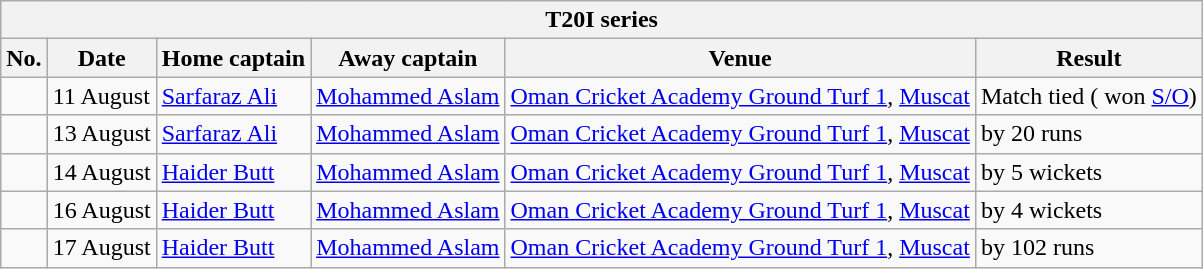<table class="wikitable">
<tr>
<th colspan="6">T20I series</th>
</tr>
<tr>
<th>No.</th>
<th>Date</th>
<th>Home captain</th>
<th>Away captain</th>
<th>Venue</th>
<th>Result</th>
</tr>
<tr>
<td></td>
<td>11 August</td>
<td><a href='#'>Sarfaraz Ali</a></td>
<td><a href='#'>Mohammed Aslam</a></td>
<td><a href='#'>Oman Cricket Academy Ground Turf 1</a>, <a href='#'>Muscat</a></td>
<td>Match tied ( won <a href='#'>S/O</a>)</td>
</tr>
<tr>
<td></td>
<td>13 August</td>
<td><a href='#'>Sarfaraz Ali</a></td>
<td><a href='#'>Mohammed Aslam</a></td>
<td><a href='#'>Oman Cricket Academy Ground Turf 1</a>, <a href='#'>Muscat</a></td>
<td> by 20 runs</td>
</tr>
<tr>
<td></td>
<td>14 August</td>
<td><a href='#'>Haider Butt</a></td>
<td><a href='#'>Mohammed Aslam</a></td>
<td><a href='#'>Oman Cricket Academy Ground Turf 1</a>, <a href='#'>Muscat</a></td>
<td> by 5 wickets</td>
</tr>
<tr>
<td></td>
<td>16 August</td>
<td><a href='#'>Haider Butt</a></td>
<td><a href='#'>Mohammed Aslam</a></td>
<td><a href='#'>Oman Cricket Academy Ground Turf 1</a>, <a href='#'>Muscat</a></td>
<td> by 4 wickets</td>
</tr>
<tr>
<td></td>
<td>17 August</td>
<td><a href='#'>Haider Butt</a></td>
<td><a href='#'>Mohammed Aslam</a></td>
<td><a href='#'>Oman Cricket Academy Ground Turf 1</a>, <a href='#'>Muscat</a></td>
<td> by 102 runs</td>
</tr>
</table>
